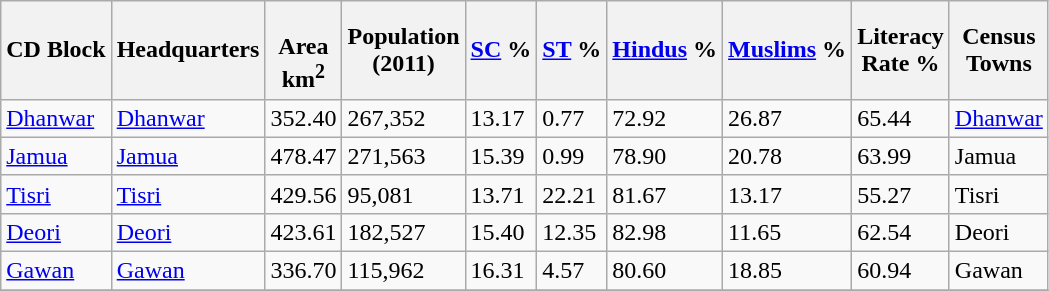<table class="wikitable sortable">
<tr>
<th>CD Block</th>
<th>Headquarters</th>
<th><br>Area<br>km<sup>2</sup></th>
<th>Population<br>(2011)</th>
<th><a href='#'>SC</a> %</th>
<th><a href='#'>ST</a> %</th>
<th><a href='#'>Hindus</a> %</th>
<th><a href='#'>Muslims</a> %</th>
<th>Literacy<br> Rate %</th>
<th>Census<br>Towns</th>
</tr>
<tr>
<td><a href='#'>Dhanwar</a></td>
<td><a href='#'>Dhanwar</a></td>
<td>352.40</td>
<td>267,352</td>
<td>13.17</td>
<td>0.77</td>
<td>72.92</td>
<td>26.87</td>
<td>65.44</td>
<td><a href='#'>Dhanwar</a></td>
</tr>
<tr>
<td><a href='#'>Jamua</a></td>
<td><a href='#'>Jamua</a></td>
<td>478.47</td>
<td>271,563</td>
<td>15.39</td>
<td>0.99</td>
<td>78.90</td>
<td>20.78</td>
<td>63.99</td>
<td>Jamua</td>
</tr>
<tr>
<td><a href='#'>Tisri</a></td>
<td><a href='#'>Tisri</a></td>
<td>429.56</td>
<td>95,081</td>
<td>13.71</td>
<td>22.21</td>
<td>81.67</td>
<td>13.17</td>
<td>55.27</td>
<td>Tisri</td>
</tr>
<tr>
<td><a href='#'>Deori</a></td>
<td><a href='#'>Deori</a></td>
<td>423.61</td>
<td>182,527</td>
<td>15.40</td>
<td>12.35</td>
<td>82.98</td>
<td>11.65</td>
<td>62.54</td>
<td>Deori</td>
</tr>
<tr>
<td><a href='#'>Gawan</a></td>
<td><a href='#'>Gawan</a></td>
<td>336.70</td>
<td>115,962</td>
<td>16.31</td>
<td>4.57</td>
<td>80.60</td>
<td>18.85</td>
<td>60.94</td>
<td>Gawan</td>
</tr>
<tr>
</tr>
</table>
